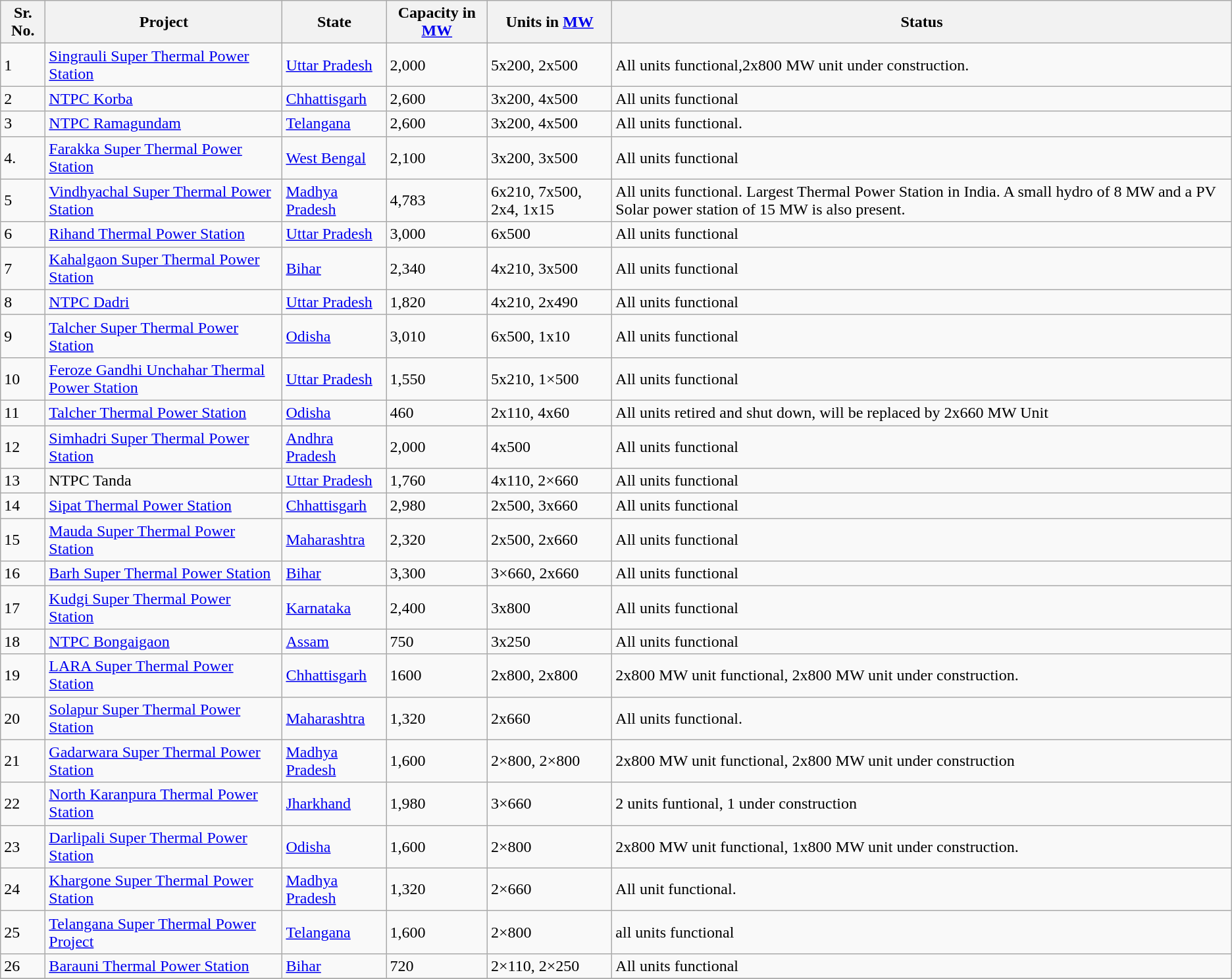<table class="wikitable sortable">
<tr>
<th>Sr. No.</th>
<th>Project</th>
<th>State</th>
<th>Capacity in <a href='#'>MW</a></th>
<th>Units in <a href='#'>MW</a></th>
<th>Status</th>
</tr>
<tr>
<td>1</td>
<td><a href='#'>Singrauli Super Thermal Power Station</a></td>
<td><a href='#'>Uttar Pradesh</a></td>
<td>2,000</td>
<td>5x200, 2x500</td>
<td>All units functional,2x800 MW unit under construction.</td>
</tr>
<tr>
<td>2</td>
<td><a href='#'>NTPC Korba</a></td>
<td><a href='#'>Chhattisgarh</a></td>
<td>2,600</td>
<td>3x200, 4x500</td>
<td>All units functional</td>
</tr>
<tr>
<td>3</td>
<td><a href='#'>NTPC Ramagundam</a></td>
<td><a href='#'>Telangana</a></td>
<td>2,600</td>
<td>3x200, 4x500</td>
<td>All units functional.</td>
</tr>
<tr>
<td>4.</td>
<td><a href='#'>Farakka Super Thermal Power Station</a></td>
<td><a href='#'>West Bengal</a></td>
<td>2,100</td>
<td>3x200, 3x500</td>
<td>All units functional</td>
</tr>
<tr>
<td>5</td>
<td><a href='#'>Vindhyachal Super Thermal Power Station</a></td>
<td><a href='#'>Madhya Pradesh</a></td>
<td>4,783</td>
<td>6x210, 7x500, 2x4, 1x15</td>
<td>All units functional. Largest Thermal Power Station in India. A small hydro of 8 MW and a PV Solar power station of 15 MW is also present.</td>
</tr>
<tr>
<td>6</td>
<td><a href='#'>Rihand Thermal Power Station</a></td>
<td><a href='#'>Uttar Pradesh</a></td>
<td>3,000</td>
<td>6x500</td>
<td>All units functional</td>
</tr>
<tr>
<td>7</td>
<td><a href='#'>Kahalgaon Super Thermal Power Station</a></td>
<td><a href='#'>Bihar</a></td>
<td>2,340</td>
<td>4x210, 3x500</td>
<td>All units functional</td>
</tr>
<tr>
<td>8</td>
<td><a href='#'>NTPC Dadri</a></td>
<td><a href='#'>Uttar Pradesh</a></td>
<td>1,820</td>
<td>4x210, 2x490</td>
<td>All units functional</td>
</tr>
<tr>
<td>9</td>
<td><a href='#'>Talcher Super Thermal Power Station</a></td>
<td><a href='#'>Odisha</a></td>
<td>3,010</td>
<td>6x500, 1x10</td>
<td>All units functional</td>
</tr>
<tr>
<td>10</td>
<td><a href='#'>Feroze Gandhi Unchahar Thermal Power Station</a></td>
<td><a href='#'>Uttar Pradesh</a></td>
<td>1,550</td>
<td>5x210, 1×500</td>
<td>All units functional</td>
</tr>
<tr>
<td>11</td>
<td><a href='#'>Talcher Thermal Power Station</a></td>
<td><a href='#'>Odisha</a></td>
<td>460</td>
<td>2x110, 4x60</td>
<td>All units retired and shut down, will be replaced by 2x660 MW Unit</td>
</tr>
<tr>
<td>12</td>
<td><a href='#'>Simhadri Super Thermal Power Station</a></td>
<td><a href='#'>Andhra Pradesh</a></td>
<td>2,000</td>
<td>4x500</td>
<td>All units functional</td>
</tr>
<tr>
<td>13</td>
<td><span>NTPC Tanda</span></td>
<td><a href='#'>Uttar Pradesh</a></td>
<td>1,760</td>
<td>4x110, 2×660</td>
<td>All units functional</td>
</tr>
<tr>
<td>14</td>
<td><a href='#'>Sipat Thermal Power Station</a></td>
<td><a href='#'>Chhattisgarh</a></td>
<td>2,980</td>
<td>2x500, 3x660</td>
<td>All units functional</td>
</tr>
<tr>
<td>15</td>
<td><a href='#'>Mauda Super Thermal Power Station</a></td>
<td><a href='#'>Maharashtra</a></td>
<td>2,320</td>
<td>2x500, 2x660</td>
<td>All units functional</td>
</tr>
<tr>
<td>16</td>
<td><a href='#'>Barh Super Thermal Power Station</a></td>
<td><a href='#'>Bihar</a></td>
<td>3,300</td>
<td>3×660,  2x660</td>
<td>All units functional</td>
</tr>
<tr>
<td>17</td>
<td><a href='#'>Kudgi Super Thermal Power Station</a></td>
<td><a href='#'>Karnataka</a></td>
<td>2,400</td>
<td>3x800</td>
<td>All units functional</td>
</tr>
<tr>
<td>18</td>
<td><a href='#'>NTPC Bongaigaon</a></td>
<td><a href='#'>Assam</a></td>
<td>750</td>
<td>3x250</td>
<td>All units functional</td>
</tr>
<tr>
<td>19</td>
<td><a href='#'>LARA Super Thermal Power Station</a></td>
<td><a href='#'>Chhattisgarh</a></td>
<td>1600</td>
<td>2x800,  2x800</td>
<td>2x800 MW unit functional, 2x800 MW unit under construction.</td>
</tr>
<tr>
<td>20</td>
<td><a href='#'>Solapur Super Thermal Power Station</a></td>
<td><a href='#'>Maharashtra</a></td>
<td>1,320</td>
<td>2x660</td>
<td>All units functional.</td>
</tr>
<tr>
<td>21</td>
<td><a href='#'>Gadarwara Super Thermal Power Station</a></td>
<td><a href='#'>Madhya Pradesh</a></td>
<td>1,600</td>
<td>2×800, 2×800</td>
<td>2x800 MW unit functional, 2x800 MW unit under construction</td>
</tr>
<tr>
<td>22</td>
<td><a href='#'>North Karanpura Thermal Power Station</a></td>
<td><a href='#'>Jharkhand</a></td>
<td>1,980</td>
<td>3×660</td>
<td>2 units funtional, 1 under construction</td>
</tr>
<tr>
<td>23</td>
<td><a href='#'>Darlipali Super Thermal Power Station</a></td>
<td><a href='#'>Odisha</a></td>
<td>1,600</td>
<td>2×800</td>
<td>2x800 MW unit functional, 1x800 MW unit under construction.</td>
</tr>
<tr>
<td>24</td>
<td><a href='#'>Khargone Super Thermal Power Station</a></td>
<td><a href='#'>Madhya Pradesh</a></td>
<td>1,320</td>
<td>2×660</td>
<td>All unit functional.</td>
</tr>
<tr>
<td>25</td>
<td><a href='#'>Telangana Super Thermal Power Project</a></td>
<td><a href='#'>Telangana</a></td>
<td>1,600</td>
<td>2×800</td>
<td>all units functional</td>
</tr>
<tr>
<td>26</td>
<td><a href='#'>Barauni Thermal Power Station</a></td>
<td><a href='#'>Bihar</a></td>
<td>720</td>
<td>2×110,  2×250</td>
<td>All units functional</td>
</tr>
<tr>
</tr>
</table>
